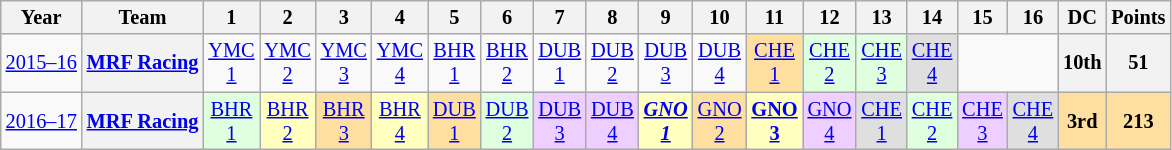<table class="wikitable" style="text-align:center; font-size:85%">
<tr>
<th>Year</th>
<th>Team</th>
<th>1</th>
<th>2</th>
<th>3</th>
<th>4</th>
<th>5</th>
<th>6</th>
<th>7</th>
<th>8</th>
<th>9</th>
<th>10</th>
<th>11</th>
<th>12</th>
<th>13</th>
<th>14</th>
<th>15</th>
<th>16</th>
<th>DC</th>
<th>Points</th>
</tr>
<tr>
<td nowrap><a href='#'>2015–16</a></td>
<th nowrap><a href='#'>MRF Racing</a></th>
<td><a href='#'>YMC<br>1</a></td>
<td><a href='#'>YMC<br>2</a></td>
<td><a href='#'>YMC<br>3</a></td>
<td><a href='#'>YMC<br>4</a></td>
<td><a href='#'>BHR<br>1</a></td>
<td><a href='#'>BHR<br>2</a></td>
<td><a href='#'>DUB<br>1</a></td>
<td><a href='#'>DUB<br>2</a></td>
<td><a href='#'>DUB<br>3</a></td>
<td><a href='#'>DUB<br>4</a></td>
<td style="background:#FFDF9F;"><a href='#'>CHE<br>1</a><br></td>
<td style="background:#DFFFDF;"><a href='#'>CHE<br>2</a><br></td>
<td style="background:#DFFFDF;"><a href='#'>CHE<br>3</a><br></td>
<td style="background:#DFDFDF;"><a href='#'>CHE<br>4</a><br></td>
<td colspan=2></td>
<th>10th</th>
<th>51</th>
</tr>
<tr>
<td nowrap><a href='#'>2016–17</a></td>
<th nowrap><a href='#'>MRF Racing</a></th>
<td style="background:#DFFFDF;"><a href='#'>BHR<br>1</a><br></td>
<td style="background:#FFFFBF;"><a href='#'>BHR<br>2</a><br></td>
<td style="background:#FFDF9F;"><a href='#'>BHR<br>3</a><br></td>
<td style="background:#FFFFBF;"><a href='#'>BHR<br>4</a><br></td>
<td style="background:#FFDF9F;"><a href='#'>DUB<br>1</a><br></td>
<td style="background:#DFFFDF;"><a href='#'>DUB<br>2</a><br></td>
<td style="background:#EFCFFF;"><a href='#'>DUB<br>3</a><br></td>
<td style="background:#EFCFFF;"><a href='#'>DUB<br>4</a><br></td>
<td style="background:#FFFFBF;"><strong><em><a href='#'>GNO<br>1</a></em></strong><br></td>
<td style="background:#FFDF9F;"><a href='#'>GNO<br>2</a><br></td>
<td style="background:#FFFFBF;"><strong><a href='#'>GNO<br>3</a></strong><br></td>
<td style="background:#EFCFFF;"><a href='#'>GNO<br>4</a><br></td>
<td style="background:#DFDFDF;"><a href='#'>CHE<br>1</a><br></td>
<td style="background:#DFFFDF;"><a href='#'>CHE<br>2</a><br></td>
<td style="background:#EFCFFF;"><a href='#'>CHE<br>3</a><br></td>
<td style="background:#DFDFDF;"><a href='#'>CHE<br>4</a><br></td>
<th style="background:#FFDF9F;">3rd</th>
<th style="background:#FFDF9F;">213</th>
</tr>
</table>
